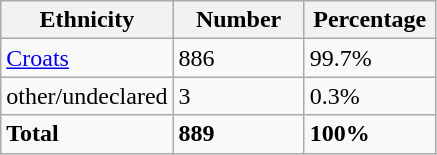<table class="wikitable">
<tr>
<th width="100px">Ethnicity</th>
<th width="80px">Number</th>
<th width="80px">Percentage</th>
</tr>
<tr>
<td><a href='#'>Croats</a></td>
<td>886</td>
<td>99.7%</td>
</tr>
<tr>
<td>other/undeclared</td>
<td>3</td>
<td>0.3%</td>
</tr>
<tr>
<td><strong>Total</strong></td>
<td><strong>889</strong></td>
<td><strong>100%</strong></td>
</tr>
</table>
